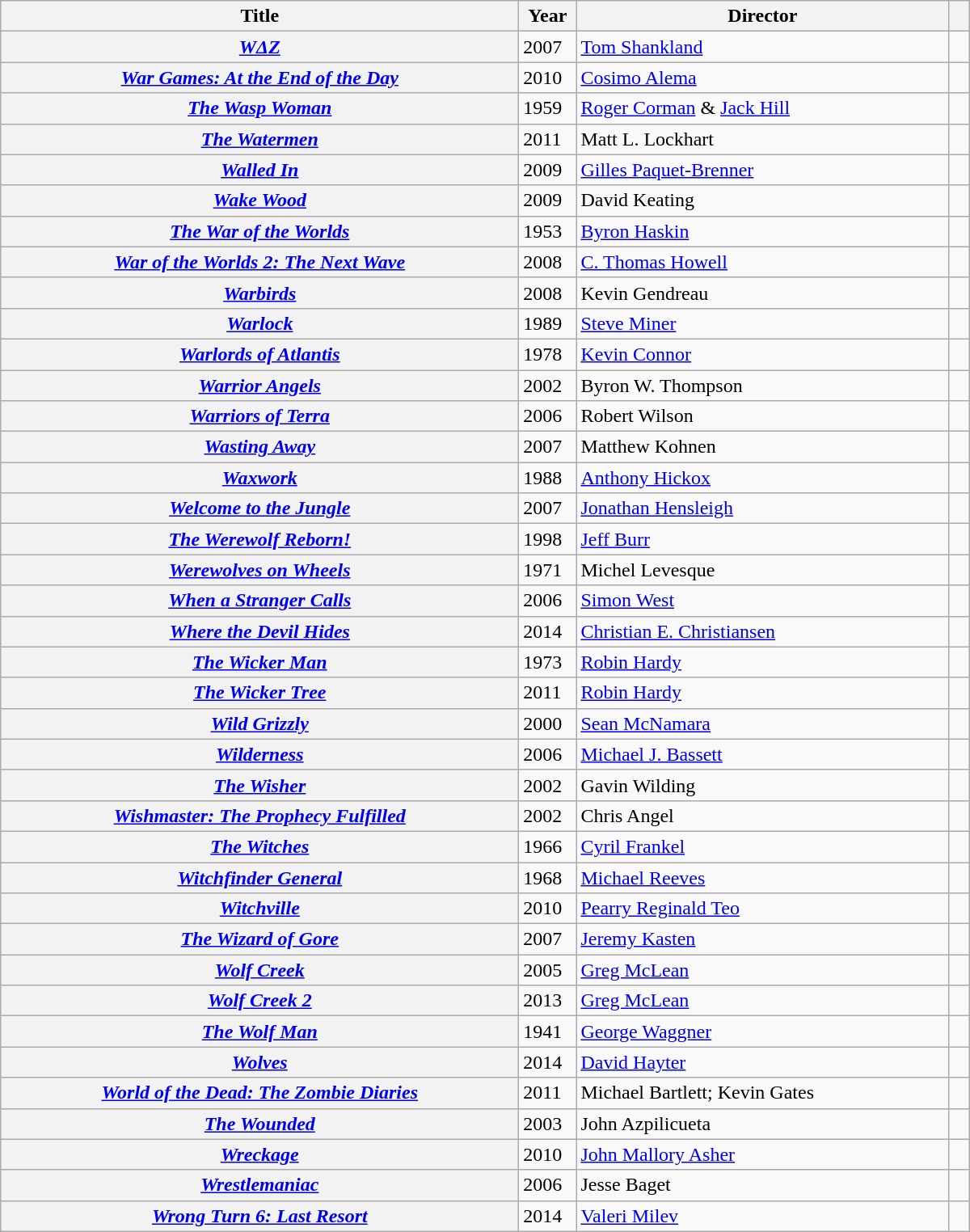<table style="width:800px;" class="wikitable plainrowheaders sortable">
<tr>
<th width="420" scope="col">Title</th>
<th width="40" scope="col">Year</th>
<th width="300" scope="col">Director</th>
<th scope="col"></th>
</tr>
<tr>
<th scope="row"><em><a href='#'>WΔZ</a></em></th>
<td>2007</td>
<td><a href='#'>Tom Shankland</a></td>
<td align="center"></td>
</tr>
<tr>
<th scope="row"><em><a href='#'>War Games: At the End of the Day</a></em></th>
<td>2010</td>
<td><a href='#'>Cosimo Alema</a></td>
<td></td>
</tr>
<tr>
<th scope="row"><em><a href='#'>The Wasp Woman</a></em></th>
<td>1959</td>
<td><a href='#'>Roger Corman</a> & <a href='#'>Jack Hill</a></td>
<td align="center"></td>
</tr>
<tr>
<th scope="row"><em><a href='#'>The Watermen</a></em></th>
<td>2011</td>
<td>Matt L. Lockhart</td>
<td></td>
</tr>
<tr>
<th scope="row"><em><a href='#'>Walled In</a></em></th>
<td>2009</td>
<td><a href='#'>Gilles Paquet-Brenner</a></td>
<td></td>
</tr>
<tr>
<th scope="row"><em><a href='#'>Wake Wood</a></em></th>
<td>2009</td>
<td>David Keating</td>
<td align="center"></td>
</tr>
<tr>
<th scope="row"><em><a href='#'>The War of the Worlds</a></em></th>
<td>1953</td>
<td><a href='#'>Byron Haskin</a></td>
<td></td>
</tr>
<tr>
<th scope="row"><em><a href='#'>War of the Worlds 2: The Next Wave</a></em></th>
<td>2008</td>
<td><a href='#'>C. Thomas Howell</a></td>
<td></td>
</tr>
<tr>
<th scope="row"><em><a href='#'>Warbirds</a></em></th>
<td>2008</td>
<td>Kevin Gendreau</td>
<td></td>
</tr>
<tr>
<th scope="row"><em><a href='#'>Warlock</a></em></th>
<td>1989</td>
<td><a href='#'>Steve Miner</a></td>
<td align="center"></td>
</tr>
<tr>
<th scope="row"><em><a href='#'>Warlords of Atlantis</a></em></th>
<td>1978</td>
<td><a href='#'>Kevin Connor</a></td>
<td></td>
</tr>
<tr>
<th scope="row"><em><a href='#'>Warrior Angels</a></em></th>
<td>2002</td>
<td>Byron W. Thompson</td>
<td></td>
</tr>
<tr>
<th scope="row"><em><a href='#'>Warriors of Terra</a></em></th>
<td>2006</td>
<td>Robert Wilson</td>
<td></td>
</tr>
<tr>
<th scope="row"><em><a href='#'>Wasting Away</a></em></th>
<td>2007</td>
<td>Matthew Kohnen</td>
<td></td>
</tr>
<tr>
<th scope="row"><em><a href='#'>Waxwork</a></em></th>
<td>1988</td>
<td><a href='#'>Anthony Hickox</a></td>
<td></td>
</tr>
<tr>
<th scope="row"><em><a href='#'>Welcome to the Jungle</a></em></th>
<td>2007</td>
<td><a href='#'>Jonathan Hensleigh</a></td>
<td></td>
</tr>
<tr>
<th scope="row"><em><a href='#'>The Werewolf Reborn!</a></em></th>
<td>1998</td>
<td><a href='#'>Jeff Burr</a></td>
<td></td>
</tr>
<tr>
<th scope="row"><em><a href='#'>Werewolves on Wheels</a></em></th>
<td>1971</td>
<td>Michel Levesque</td>
<td></td>
</tr>
<tr>
<th scope="row"><em><a href='#'>When a Stranger Calls</a></em></th>
<td>2006</td>
<td><a href='#'>Simon West</a></td>
<td align="center"></td>
</tr>
<tr>
<th scope="row"><em><a href='#'>Where the Devil Hides</a></em></th>
<td>2014</td>
<td><a href='#'>Christian E. Christiansen</a></td>
<td align="center"></td>
</tr>
<tr>
<th scope="row"><em><a href='#'>The Wicker Man</a></em></th>
<td>1973</td>
<td><a href='#'>Robin Hardy</a></td>
<td></td>
</tr>
<tr>
<th scope="row"><em><a href='#'>The Wicker Tree</a></em></th>
<td>2011</td>
<td><a href='#'>Robin Hardy</a></td>
<td align="center"></td>
</tr>
<tr>
<th scope="row"><em><a href='#'>Wild Grizzly</a></em></th>
<td>2000</td>
<td><a href='#'>Sean McNamara</a></td>
<td></td>
</tr>
<tr>
<th scope="row"><em><a href='#'>Wilderness</a></em></th>
<td>2006</td>
<td><a href='#'>Michael J. Bassett</a></td>
<td align="center"></td>
</tr>
<tr>
<th scope="row"><em><a href='#'>The Wisher</a></em></th>
<td>2002</td>
<td>Gavin Wilding</td>
<td align="center"></td>
</tr>
<tr>
<th scope="row"><em><a href='#'>Wishmaster: The Prophecy Fulfilled</a></em></th>
<td>2002</td>
<td>Chris Angel</td>
<td></td>
</tr>
<tr>
<th scope="row"><em><a href='#'>The Witches</a></em></th>
<td>1966</td>
<td><a href='#'>Cyril Frankel</a></td>
<td></td>
</tr>
<tr>
<th scope="row"><em><a href='#'>Witchfinder General</a></em></th>
<td>1968</td>
<td><a href='#'>Michael Reeves</a></td>
<td></td>
</tr>
<tr>
<th scope="row"><em><a href='#'>Witchville</a></em></th>
<td>2010</td>
<td><a href='#'>Pearry Reginald Teo</a></td>
<td></td>
</tr>
<tr>
<th scope="row"><em><a href='#'>The Wizard of Gore</a></em></th>
<td>2007</td>
<td><a href='#'>Jeremy Kasten</a></td>
<td></td>
</tr>
<tr>
<th scope="row"><em><a href='#'>Wolf Creek</a></em></th>
<td>2005</td>
<td><a href='#'>Greg McLean</a></td>
<td align="center"></td>
</tr>
<tr>
<th scope="row"><em><a href='#'>Wolf Creek 2</a></em></th>
<td>2013</td>
<td><a href='#'>Greg McLean</a></td>
<td align="center"></td>
</tr>
<tr>
<th scope="row"><em><a href='#'>The Wolf Man</a></em></th>
<td>1941</td>
<td><a href='#'>George Waggner</a></td>
<td align="center"></td>
</tr>
<tr>
<th scope="row"><em><a href='#'>Wolves</a></em></th>
<td>2014</td>
<td><a href='#'>David Hayter</a></td>
<td></td>
</tr>
<tr>
<th scope="row"><em><a href='#'>World of the Dead: The Zombie Diaries</a></em></th>
<td>2011</td>
<td>Michael Bartlett; Kevin Gates</td>
<td></td>
</tr>
<tr>
<th scope="row"><em><a href='#'>The Wounded</a></em></th>
<td>2003</td>
<td>John Azpilicueta</td>
<td align="center"></td>
</tr>
<tr>
<th scope="row"><em><a href='#'>Wreckage</a></em></th>
<td>2010</td>
<td><a href='#'>John Mallory Asher</a></td>
<td></td>
</tr>
<tr>
<th scope="row"><em><a href='#'>Wrestlemaniac</a></em></th>
<td>2006</td>
<td>Jesse Baget</td>
<td></td>
</tr>
<tr>
<th scope="row"><em><a href='#'>Wrong Turn 6: Last Resort</a></em></th>
<td>2014</td>
<td><a href='#'>Valeri Milev</a></td>
<td align="center"></td>
</tr>
</table>
